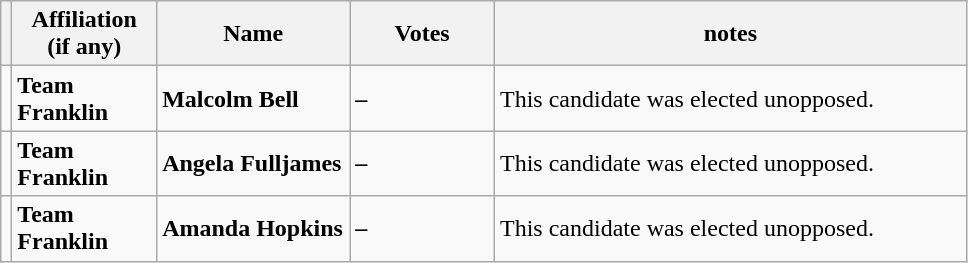<table class="wikitable" style="width:51%;">
<tr>
<th style="width:1%;"></th>
<th style="width:15%;">Affiliation (if any)</th>
<th style="width:20%;">Name</th>
<th style="width:15%;">Votes</th>
<th>notes</th>
</tr>
<tr>
<td bgcolor=></td>
<td><strong>Team Franklin</strong></td>
<td><strong>Malcolm Bell</strong></td>
<td><strong>–</strong></td>
<td>This candidate was elected unopposed.</td>
</tr>
<tr>
<td bgcolor=></td>
<td><strong>Team Franklin</strong></td>
<td><strong>Angela Fulljames</strong></td>
<td><strong>–</strong></td>
<td>This candidate was elected unopposed.</td>
</tr>
<tr>
<td bgcolor=></td>
<td><strong>Team Franklin</strong></td>
<td><strong>Amanda Hopkins</strong></td>
<td><strong>–</strong></td>
<td>This candidate was elected unopposed.</td>
</tr>
</table>
